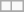<table class="wikitable">
<tr>
<td align=center valign=center></td>
<td align=center valign=center></td>
</tr>
<tr>
</tr>
</table>
